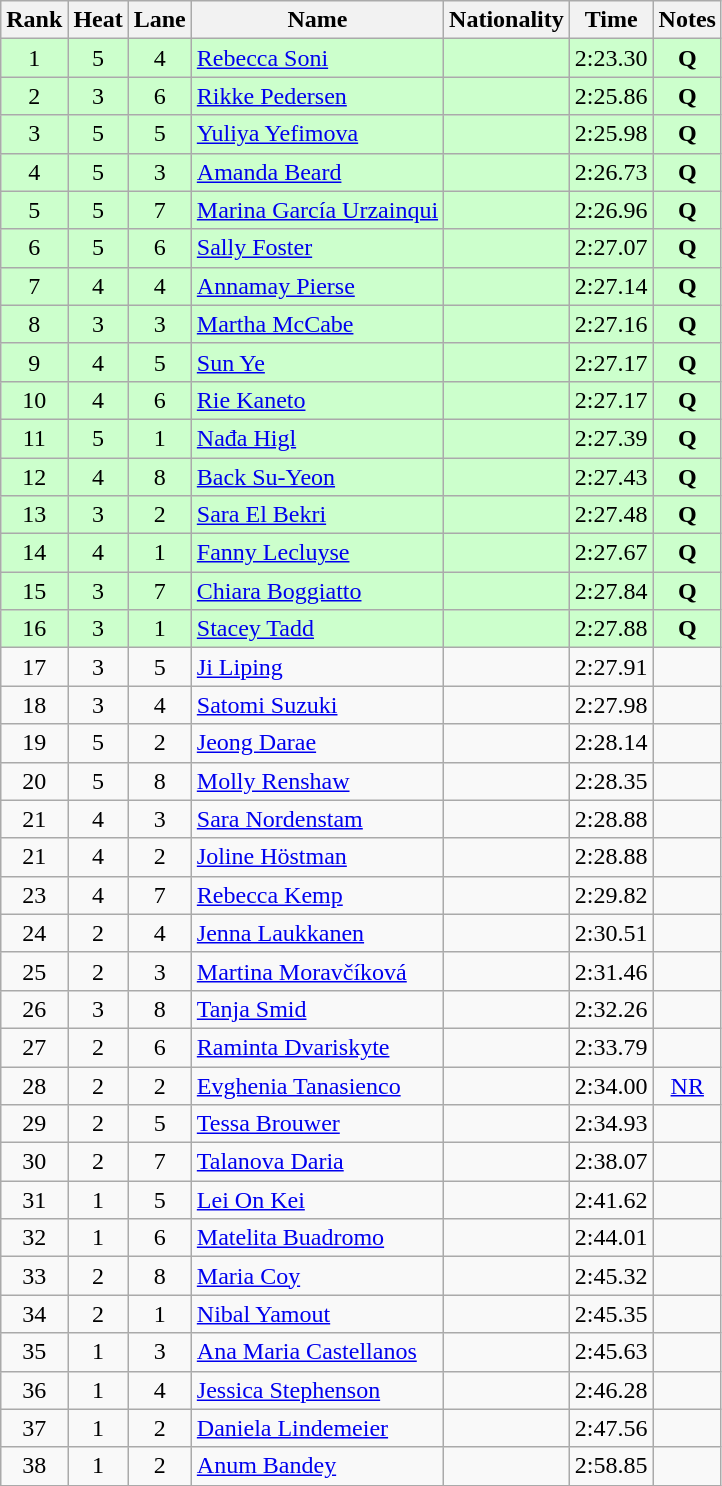<table class="wikitable sortable" style="text-align:center">
<tr>
<th>Rank</th>
<th>Heat</th>
<th>Lane</th>
<th>Name</th>
<th>Nationality</th>
<th>Time</th>
<th>Notes</th>
</tr>
<tr bgcolor=ccffcc>
<td>1</td>
<td>5</td>
<td>4</td>
<td align=left><a href='#'>Rebecca Soni</a></td>
<td align=left></td>
<td>2:23.30</td>
<td><strong>Q</strong></td>
</tr>
<tr bgcolor=ccffcc>
<td>2</td>
<td>3</td>
<td>6</td>
<td align=left><a href='#'>Rikke Pedersen</a></td>
<td align=left></td>
<td>2:25.86</td>
<td><strong>Q</strong></td>
</tr>
<tr bgcolor=ccffcc>
<td>3</td>
<td>5</td>
<td>5</td>
<td align=left><a href='#'>Yuliya Yefimova</a></td>
<td align=left></td>
<td>2:25.98</td>
<td><strong>Q</strong></td>
</tr>
<tr bgcolor=ccffcc>
<td>4</td>
<td>5</td>
<td>3</td>
<td align=left><a href='#'>Amanda Beard</a></td>
<td align=left></td>
<td>2:26.73</td>
<td><strong>Q</strong></td>
</tr>
<tr bgcolor=ccffcc>
<td>5</td>
<td>5</td>
<td>7</td>
<td align=left><a href='#'>Marina García Urzainqui</a></td>
<td align=left></td>
<td>2:26.96</td>
<td><strong>Q</strong></td>
</tr>
<tr bgcolor=ccffcc>
<td>6</td>
<td>5</td>
<td>6</td>
<td align=left><a href='#'>Sally Foster</a></td>
<td align=left></td>
<td>2:27.07</td>
<td><strong>Q</strong></td>
</tr>
<tr bgcolor=ccffcc>
<td>7</td>
<td>4</td>
<td>4</td>
<td align=left><a href='#'>Annamay Pierse</a></td>
<td align=left></td>
<td>2:27.14</td>
<td><strong>Q</strong></td>
</tr>
<tr bgcolor=ccffcc>
<td>8</td>
<td>3</td>
<td>3</td>
<td align=left><a href='#'>Martha McCabe</a></td>
<td align=left></td>
<td>2:27.16</td>
<td><strong>Q</strong></td>
</tr>
<tr bgcolor=ccffcc>
<td>9</td>
<td>4</td>
<td>5</td>
<td align=left><a href='#'>Sun Ye</a></td>
<td align=left></td>
<td>2:27.17</td>
<td><strong>Q</strong></td>
</tr>
<tr bgcolor=ccffcc>
<td>10</td>
<td>4</td>
<td>6</td>
<td align=left><a href='#'>Rie Kaneto</a></td>
<td align=left></td>
<td>2:27.17</td>
<td><strong>Q</strong></td>
</tr>
<tr bgcolor=ccffcc>
<td>11</td>
<td>5</td>
<td>1</td>
<td align=left><a href='#'>Nađa Higl</a></td>
<td align=left></td>
<td>2:27.39</td>
<td><strong>Q</strong></td>
</tr>
<tr bgcolor=ccffcc>
<td>12</td>
<td>4</td>
<td>8</td>
<td align=left><a href='#'>Back Su-Yeon</a></td>
<td align=left></td>
<td>2:27.43</td>
<td><strong>Q</strong></td>
</tr>
<tr bgcolor=ccffcc>
<td>13</td>
<td>3</td>
<td>2</td>
<td align=left><a href='#'>Sara El Bekri</a></td>
<td align=left></td>
<td>2:27.48</td>
<td><strong>Q</strong></td>
</tr>
<tr bgcolor=ccffcc>
<td>14</td>
<td>4</td>
<td>1</td>
<td align=left><a href='#'>Fanny Lecluyse</a></td>
<td align=left></td>
<td>2:27.67</td>
<td><strong>Q</strong></td>
</tr>
<tr bgcolor=ccffcc>
<td>15</td>
<td>3</td>
<td>7</td>
<td align=left><a href='#'>Chiara Boggiatto</a></td>
<td align=left></td>
<td>2:27.84</td>
<td><strong>Q</strong></td>
</tr>
<tr bgcolor=ccffcc>
<td>16</td>
<td>3</td>
<td>1</td>
<td align=left><a href='#'>Stacey Tadd</a></td>
<td align=left></td>
<td>2:27.88</td>
<td><strong>Q</strong></td>
</tr>
<tr>
<td>17</td>
<td>3</td>
<td>5</td>
<td align=left><a href='#'>Ji Liping</a></td>
<td align=left></td>
<td>2:27.91</td>
<td></td>
</tr>
<tr>
<td>18</td>
<td>3</td>
<td>4</td>
<td align=left><a href='#'>Satomi Suzuki</a></td>
<td align=left></td>
<td>2:27.98</td>
<td></td>
</tr>
<tr>
<td>19</td>
<td>5</td>
<td>2</td>
<td align=left><a href='#'>Jeong Darae</a></td>
<td align=left></td>
<td>2:28.14</td>
<td></td>
</tr>
<tr>
<td>20</td>
<td>5</td>
<td>8</td>
<td align=left><a href='#'>Molly Renshaw</a></td>
<td align=left></td>
<td>2:28.35</td>
<td></td>
</tr>
<tr>
<td>21</td>
<td>4</td>
<td>3</td>
<td align=left><a href='#'>Sara Nordenstam</a></td>
<td align=left></td>
<td>2:28.88</td>
<td></td>
</tr>
<tr>
<td>21</td>
<td>4</td>
<td>2</td>
<td align=left><a href='#'>Joline Höstman</a></td>
<td align=left></td>
<td>2:28.88</td>
<td></td>
</tr>
<tr>
<td>23</td>
<td>4</td>
<td>7</td>
<td align=left><a href='#'>Rebecca Kemp</a></td>
<td align=left></td>
<td>2:29.82</td>
<td></td>
</tr>
<tr>
<td>24</td>
<td>2</td>
<td>4</td>
<td align=left><a href='#'>Jenna Laukkanen</a></td>
<td align=left></td>
<td>2:30.51</td>
<td></td>
</tr>
<tr>
<td>25</td>
<td>2</td>
<td>3</td>
<td align=left><a href='#'>Martina Moravčíková</a></td>
<td align=left></td>
<td>2:31.46</td>
<td></td>
</tr>
<tr>
<td>26</td>
<td>3</td>
<td>8</td>
<td align=left><a href='#'>Tanja Smid</a></td>
<td align=left></td>
<td>2:32.26</td>
<td></td>
</tr>
<tr>
<td>27</td>
<td>2</td>
<td>6</td>
<td align=left><a href='#'>Raminta Dvariskyte</a></td>
<td align=left></td>
<td>2:33.79</td>
<td></td>
</tr>
<tr>
<td>28</td>
<td>2</td>
<td>2</td>
<td align=left><a href='#'>Evghenia Tanasienco</a></td>
<td align=left></td>
<td>2:34.00</td>
<td><a href='#'>NR</a></td>
</tr>
<tr>
<td>29</td>
<td>2</td>
<td>5</td>
<td align=left><a href='#'>Tessa Brouwer</a></td>
<td align=left></td>
<td>2:34.93</td>
<td></td>
</tr>
<tr>
<td>30</td>
<td>2</td>
<td>7</td>
<td align=left><a href='#'>Talanova Daria</a></td>
<td align=left></td>
<td>2:38.07</td>
<td></td>
</tr>
<tr>
<td>31</td>
<td>1</td>
<td>5</td>
<td align=left><a href='#'>Lei On Kei</a></td>
<td align=left></td>
<td>2:41.62</td>
<td></td>
</tr>
<tr>
<td>32</td>
<td>1</td>
<td>6</td>
<td align=left><a href='#'>Matelita Buadromo</a></td>
<td align=left></td>
<td>2:44.01</td>
<td></td>
</tr>
<tr>
<td>33</td>
<td>2</td>
<td>8</td>
<td align=left><a href='#'>Maria Coy</a></td>
<td align=left></td>
<td>2:45.32</td>
<td></td>
</tr>
<tr>
<td>34</td>
<td>2</td>
<td>1</td>
<td align=left><a href='#'>Nibal Yamout</a></td>
<td align=left></td>
<td>2:45.35</td>
<td></td>
</tr>
<tr>
<td>35</td>
<td>1</td>
<td>3</td>
<td align=left><a href='#'>Ana Maria Castellanos</a></td>
<td align=left></td>
<td>2:45.63</td>
<td></td>
</tr>
<tr>
<td>36</td>
<td>1</td>
<td>4</td>
<td align=left><a href='#'>Jessica Stephenson</a></td>
<td align=left></td>
<td>2:46.28</td>
<td></td>
</tr>
<tr>
<td>37</td>
<td>1</td>
<td>2</td>
<td align=left><a href='#'>Daniela Lindemeier</a></td>
<td align=left></td>
<td>2:47.56</td>
<td></td>
</tr>
<tr>
<td>38</td>
<td>1</td>
<td>2</td>
<td align=left><a href='#'>Anum Bandey</a></td>
<td align=left></td>
<td>2:58.85</td>
<td></td>
</tr>
</table>
